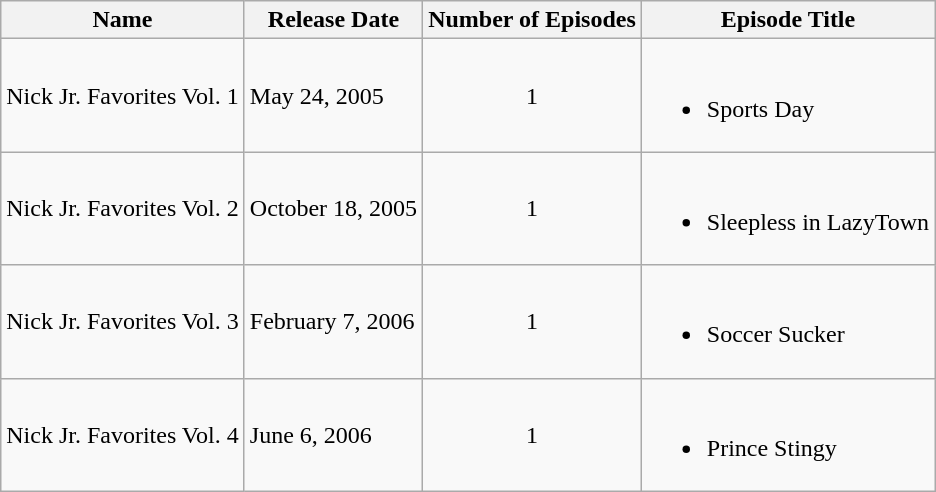<table class="wikitable">
<tr>
<th>Name</th>
<th>Release Date</th>
<th>Number of Episodes</th>
<th>Episode Title</th>
</tr>
<tr>
<td>Nick Jr. Favorites Vol. 1</td>
<td>May 24, 2005</td>
<td align="center">1</td>
<td><br><ul><li>Sports Day</li></ul></td>
</tr>
<tr>
<td>Nick Jr. Favorites Vol. 2</td>
<td>October 18, 2005</td>
<td align="center">1</td>
<td><br><ul><li>Sleepless in LazyTown</li></ul></td>
</tr>
<tr>
<td>Nick Jr. Favorites Vol. 3</td>
<td>February 7, 2006</td>
<td align="center">1</td>
<td><br><ul><li>Soccer Sucker</li></ul></td>
</tr>
<tr>
<td>Nick Jr. Favorites Vol. 4</td>
<td>June 6, 2006</td>
<td align="center">1</td>
<td><br><ul><li>Prince Stingy</li></ul></td>
</tr>
</table>
